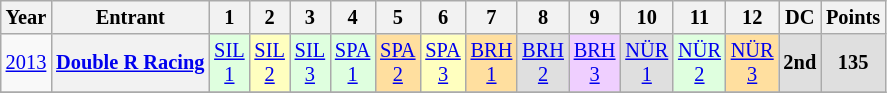<table class="wikitable" style="text-align:center; font-size:85%">
<tr>
<th>Year</th>
<th>Entrant</th>
<th>1</th>
<th>2</th>
<th>3</th>
<th>4</th>
<th>5</th>
<th>6</th>
<th>7</th>
<th>8</th>
<th>9</th>
<th>10</th>
<th>11</th>
<th>12</th>
<th>DC</th>
<th>Points</th>
</tr>
<tr>
<td><a href='#'>2013</a></td>
<th nowrap><a href='#'>Double R Racing</a></th>
<td style="background:#DFFFDF;"><a href='#'>SIL<br>1</a><br></td>
<td style="background:#FFFFBF;"><a href='#'>SIL<br>2</a><br></td>
<td style="background:#DFFFDF;"><a href='#'>SIL<br>3</a><br></td>
<td style="background:#DFFFDF;"><a href='#'>SPA<br>1</a><br></td>
<td style="background:#FFDF9F;"><a href='#'>SPA<br>2</a><br></td>
<td style="background:#FFFFBF;"><a href='#'>SPA<br>3</a><br></td>
<td style="background:#FFDF9F;"><a href='#'>BRH<br>1</a><br></td>
<td style="background:#DFDFDF;"><a href='#'>BRH<br>2</a><br></td>
<td style="background:#EFCFFF;"><a href='#'>BRH<br>3</a><br></td>
<td style="background:#DFDFDF;"><a href='#'>NÜR<br>1</a><br></td>
<td style="background:#DFFFDF;"><a href='#'>NÜR<br>2</a><br></td>
<td style="background:#FFDF9F;"><a href='#'>NÜR<br>3</a><br></td>
<th style="background:#DFDFDF;">2nd</th>
<th style="background:#DFDFDF;">135</th>
</tr>
<tr>
</tr>
</table>
